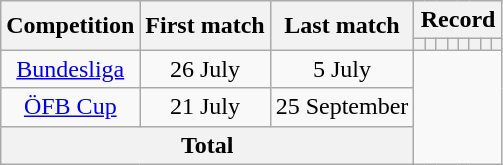<table class="wikitable" style="text-align: center">
<tr>
<th rowspan="2">Competition</th>
<th rowspan="2">First match</th>
<th rowspan="2">Last match</th>
<th colspan="8">Record</th>
</tr>
<tr>
<th></th>
<th></th>
<th></th>
<th></th>
<th></th>
<th></th>
<th></th>
<th></th>
</tr>
<tr>
<td><a href='#'>Bundesliga</a></td>
<td>26 July</td>
<td>5 July<br></td>
</tr>
<tr>
<td><a href='#'>ÖFB Cup</a></td>
<td>21 July</td>
<td>25 September<br></td>
</tr>
<tr>
<th colspan="3">Total<br></th>
</tr>
</table>
